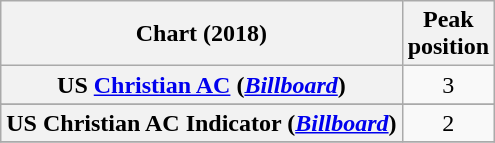<table class="wikitable sortable plainrowheaders" style="text-align:center">
<tr>
<th scope="col">Chart (2018)</th>
<th scope="col">Peak<br> position</th>
</tr>
<tr>
<th scope="row">US <a href='#'>Christian AC</a> (<em><a href='#'>Billboard</a></em>)</th>
<td>3</td>
</tr>
<tr>
</tr>
<tr>
</tr>
<tr>
<th scope="row">US Christian AC Indicator (<em><a href='#'>Billboard</a></em>)</th>
<td align="center">2</td>
</tr>
<tr>
</tr>
</table>
